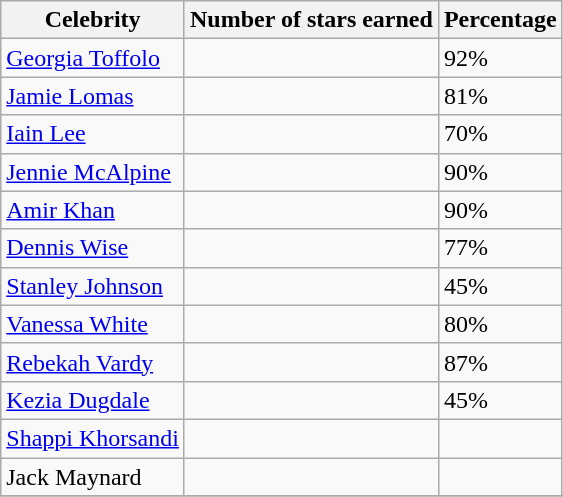<table class=wikitable >
<tr>
<th>Celebrity</th>
<th>Number of stars earned</th>
<th>Percentage</th>
</tr>
<tr>
<td><a href='#'>Georgia Toffolo</a></td>
<td></td>
<td>92%</td>
</tr>
<tr>
<td><a href='#'>Jamie Lomas</a></td>
<td></td>
<td>81%</td>
</tr>
<tr>
<td><a href='#'>Iain Lee</a></td>
<td></td>
<td>70%</td>
</tr>
<tr>
<td><a href='#'>Jennie McAlpine</a></td>
<td></td>
<td>90%</td>
</tr>
<tr>
<td><a href='#'>Amir Khan</a></td>
<td></td>
<td>90%</td>
</tr>
<tr>
<td><a href='#'>Dennis Wise</a></td>
<td></td>
<td>77%</td>
</tr>
<tr>
<td><a href='#'>Stanley Johnson</a></td>
<td></td>
<td>45%</td>
</tr>
<tr>
<td><a href='#'>Vanessa White</a></td>
<td></td>
<td>80%</td>
</tr>
<tr>
<td><a href='#'>Rebekah Vardy</a></td>
<td></td>
<td>87%</td>
</tr>
<tr>
<td><a href='#'>Kezia Dugdale</a></td>
<td></td>
<td>45%</td>
</tr>
<tr>
<td><a href='#'>Shappi Khorsandi</a></td>
<td></td>
<td></td>
</tr>
<tr>
<td>Jack Maynard</td>
<td></td>
<td></td>
</tr>
<tr>
</tr>
</table>
